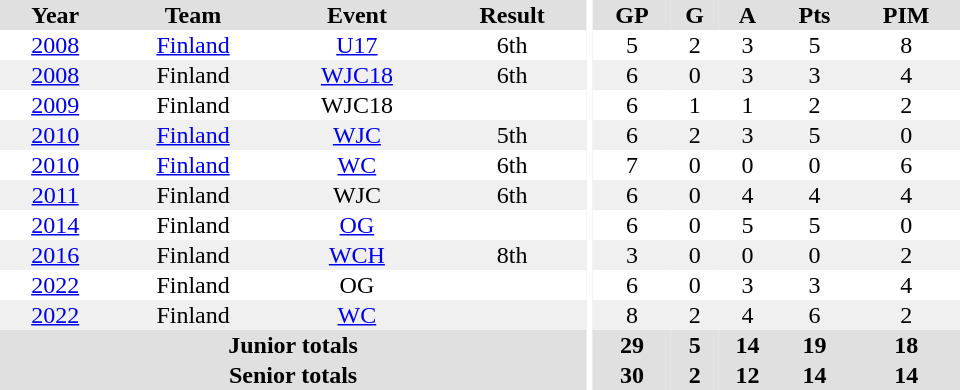<table border="0" cellpadding="1" cellspacing="0" ID="Table3" style="text-align:center; width:40em">
<tr ALIGN="center" bgcolor="#e0e0e0">
<th>Year</th>
<th>Team</th>
<th>Event</th>
<th>Result</th>
<th rowspan="99" bgcolor="#ffffff"></th>
<th>GP</th>
<th>G</th>
<th>A</th>
<th>Pts</th>
<th>PIM</th>
</tr>
<tr>
<td><a href='#'>2008</a></td>
<td><a href='#'>Finland</a></td>
<td><a href='#'>U17</a></td>
<td>6th</td>
<td>5</td>
<td>2</td>
<td>3</td>
<td>5</td>
<td>8</td>
</tr>
<tr bgcolor="#f0f0f0">
<td><a href='#'>2008</a></td>
<td>Finland</td>
<td><a href='#'>WJC18</a></td>
<td>6th</td>
<td>6</td>
<td>0</td>
<td>3</td>
<td>3</td>
<td>4</td>
</tr>
<tr>
<td><a href='#'>2009</a></td>
<td>Finland</td>
<td>WJC18</td>
<td></td>
<td>6</td>
<td>1</td>
<td>1</td>
<td>2</td>
<td>2</td>
</tr>
<tr bgcolor="#f0f0f0">
<td><a href='#'>2010</a></td>
<td><a href='#'>Finland</a></td>
<td><a href='#'>WJC</a></td>
<td>5th</td>
<td>6</td>
<td>2</td>
<td>3</td>
<td>5</td>
<td>0</td>
</tr>
<tr>
<td><a href='#'>2010</a></td>
<td><a href='#'>Finland</a></td>
<td><a href='#'>WC</a></td>
<td>6th</td>
<td>7</td>
<td>0</td>
<td>0</td>
<td>0</td>
<td>6</td>
</tr>
<tr style="background:#f0f0f0;">
<td><a href='#'>2011</a></td>
<td>Finland</td>
<td>WJC</td>
<td>6th</td>
<td>6</td>
<td>0</td>
<td>4</td>
<td>4</td>
<td>4</td>
</tr>
<tr>
<td><a href='#'>2014</a></td>
<td>Finland</td>
<td><a href='#'>OG</a></td>
<td></td>
<td>6</td>
<td>0</td>
<td>5</td>
<td>5</td>
<td>0</td>
</tr>
<tr style="background:#f0f0f0;">
<td><a href='#'>2016</a></td>
<td>Finland</td>
<td><a href='#'>WCH</a></td>
<td>8th</td>
<td>3</td>
<td>0</td>
<td>0</td>
<td>0</td>
<td>2</td>
</tr>
<tr>
<td><a href='#'>2022</a></td>
<td>Finland</td>
<td>OG</td>
<td></td>
<td>6</td>
<td>0</td>
<td>3</td>
<td>3</td>
<td>4</td>
</tr>
<tr style="background:#f0f0f0;">
<td><a href='#'>2022</a></td>
<td>Finland</td>
<td><a href='#'>WC</a></td>
<td></td>
<td>8</td>
<td>2</td>
<td>4</td>
<td>6</td>
<td>2</td>
</tr>
<tr style="background:#e0e0e0;">
<th colspan=4>Junior totals</th>
<th>29</th>
<th>5</th>
<th>14</th>
<th>19</th>
<th>18</th>
</tr>
<tr style="background:#e0e0e0;">
<th colspan=4>Senior totals</th>
<th>30</th>
<th>2</th>
<th>12</th>
<th>14</th>
<th>14</th>
</tr>
</table>
